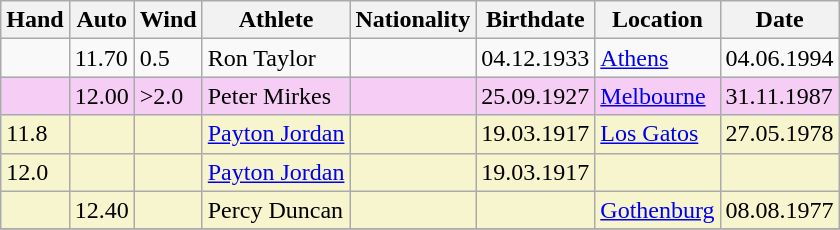<table class="wikitable">
<tr>
<th>Hand</th>
<th>Auto</th>
<th>Wind</th>
<th>Athlete</th>
<th>Nationality</th>
<th>Birthdate</th>
<th>Location</th>
<th>Date</th>
</tr>
<tr>
<td></td>
<td>11.70</td>
<td>0.5</td>
<td>Ron Taylor</td>
<td></td>
<td>04.12.1933</td>
<td><a href='#'>Athens</a></td>
<td>04.06.1994</td>
</tr>
<tr bgcolor=#f6CEF5>
<td></td>
<td>12.00</td>
<td>>2.0</td>
<td>Peter Mirkes</td>
<td></td>
<td>25.09.1927</td>
<td><a href='#'>Melbourne</a></td>
<td>31.11.1987</td>
</tr>
<tr bgcolor=#f6F5CE>
<td>11.8</td>
<td></td>
<td></td>
<td><a href='#'>Payton Jordan</a></td>
<td></td>
<td>19.03.1917</td>
<td><a href='#'>Los Gatos</a></td>
<td>27.05.1978</td>
</tr>
<tr bgcolor=#f6F5CE>
<td>12.0 </td>
<td></td>
<td></td>
<td><a href='#'>Payton Jordan</a></td>
<td></td>
<td>19.03.1917</td>
<td></td>
<td></td>
</tr>
<tr bgcolor=#f6F5CE>
<td></td>
<td>12.40</td>
<td></td>
<td>Percy Duncan</td>
<td></td>
<td></td>
<td><a href='#'>Gothenburg</a></td>
<td>08.08.1977</td>
</tr>
<tr>
</tr>
</table>
